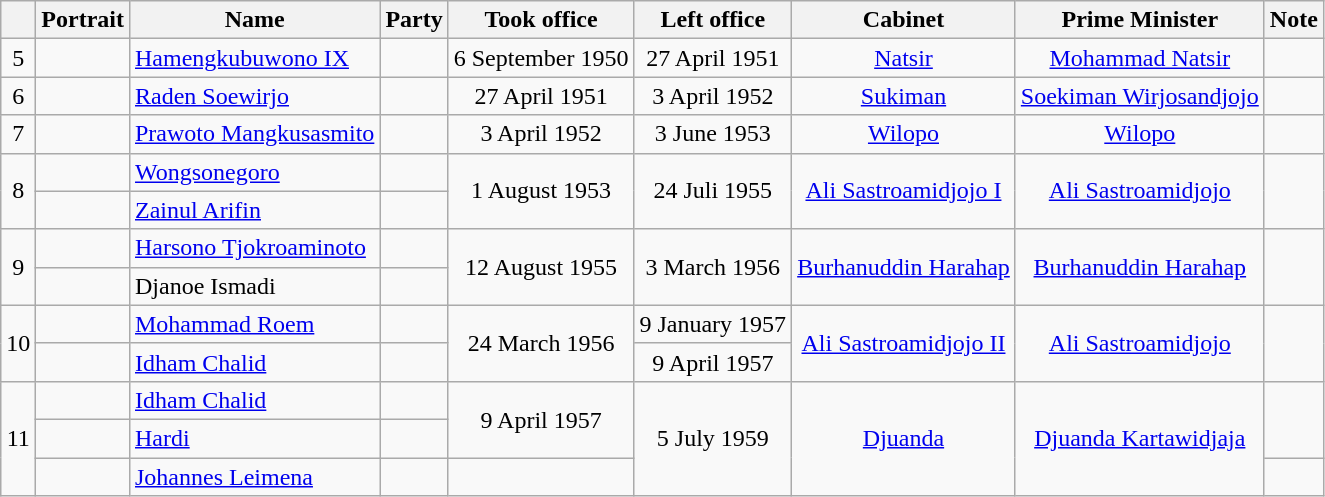<table class="wikitable">
<tr>
<th></th>
<th>Portrait</th>
<th>Name</th>
<th>Party</th>
<th>Took office</th>
<th>Left office</th>
<th>Cabinet</th>
<th>Prime Minister</th>
<th>Note</th>
</tr>
<tr>
<td align="center">5</td>
<td></td>
<td><a href='#'>Hamengkubuwono IX</a></td>
<td></td>
<td align="center">6 September 1950</td>
<td align="center">27 April 1951</td>
<td align="center"><a href='#'>Natsir</a></td>
<td align="center"><a href='#'>Mohammad Natsir</a></td>
<td align="center"></td>
</tr>
<tr>
<td align="center">6</td>
<td></td>
<td><a href='#'>Raden Soewirjo</a></td>
<td></td>
<td align="center">27 April 1951</td>
<td align="center">3 April 1952</td>
<td align="center"><a href='#'>Sukiman</a></td>
<td align="center"><a href='#'>Soekiman Wirjosandjojo</a></td>
<td align="center"></td>
</tr>
<tr>
<td align="center">7</td>
<td></td>
<td><a href='#'>Prawoto Mangkusasmito</a></td>
<td></td>
<td align="center">3 April 1952</td>
<td align="center">3 June 1953</td>
<td align="center"><a href='#'>Wilopo</a></td>
<td align="center"><a href='#'>Wilopo</a></td>
<td align="center"></td>
</tr>
<tr>
<td align="center" rowspan=2>8</td>
<td></td>
<td><a href='#'>Wongsonegoro</a></td>
<td></td>
<td align="center" rowspan=2>1 August 1953</td>
<td align="center" rowspan=2>24 Juli 1955</td>
<td align="center" rowspan=2><a href='#'>Ali Sastroamidjojo I</a></td>
<td align="center" rowspan=2><a href='#'>Ali Sastroamidjojo</a></td>
<td align="center" rowspan=2></td>
</tr>
<tr>
<td></td>
<td><a href='#'>Zainul Arifin</a></td>
<td></td>
</tr>
<tr>
<td align="center" rowspan=2>9</td>
<td></td>
<td><a href='#'>Harsono Tjokroaminoto</a></td>
<td></td>
<td align="center" rowspan=2>12 August 1955</td>
<td align="center" rowspan=2>3 March 1956</td>
<td align="center" rowspan=2><a href='#'>Burhanuddin Harahap</a></td>
<td align="center" rowspan=2><a href='#'>Burhanuddin Harahap</a></td>
<td align="center" rowspan=2></td>
</tr>
<tr>
<td></td>
<td>Djanoe Ismadi</td>
<td></td>
</tr>
<tr>
<td align="center" rowspan=2>10</td>
<td></td>
<td><a href='#'>Mohammad Roem</a></td>
<td></td>
<td align="center" rowspan=2>24 March 1956</td>
<td align="center">9 January 1957</td>
<td align="center" rowspan=2><a href='#'>Ali Sastroamidjojo II</a></td>
<td align="center" rowspan=2><a href='#'>Ali Sastroamidjojo</a></td>
<td align="center" rowspan=2></td>
</tr>
<tr>
<td></td>
<td><a href='#'>Idham Chalid</a></td>
<td></td>
<td align="center">9 April 1957</td>
</tr>
<tr>
<td align="center" rowspan=3>11</td>
<td></td>
<td><a href='#'>Idham Chalid</a></td>
<td></td>
<td align="center" rowspan=2>9 April 1957</td>
<td align="center" rowspan=3>5 July 1959</td>
<td align="center" rowspan=3><a href='#'>Djuanda</a></td>
<td align="center" rowspan=3><a href='#'>Djuanda Kartawidjaja</a></td>
<td align="center" rowspan=2></td>
</tr>
<tr>
<td></td>
<td><a href='#'>Hardi</a></td>
<td></td>
</tr>
<tr>
<td></td>
<td><a href='#'>Johannes Leimena</a></td>
<td></td>
<td></td>
<td></td>
</tr>
</table>
